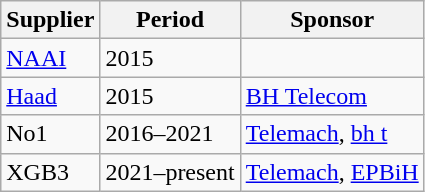<table class="wikitable">
<tr>
<th>Supplier</th>
<th>Period</th>
<th>Sponsor</th>
</tr>
<tr>
<td> <a href='#'>NAAI</a></td>
<td>2015</td>
<td></td>
</tr>
<tr>
<td> <a href='#'>Haad</a></td>
<td>2015</td>
<td><a href='#'>BH Telecom</a></td>
</tr>
<tr>
<td> No1</td>
<td>2016–2021</td>
<td><a href='#'>Telemach</a>, <a href='#'>bh t</a></td>
</tr>
<tr>
<td> XGB3</td>
<td>2021–present</td>
<td><a href='#'>Telemach</a>, <a href='#'>EPBiH</a></td>
</tr>
</table>
